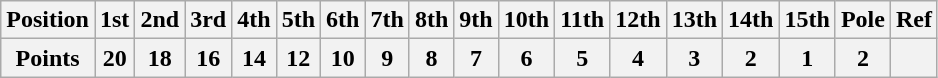<table class="wikitable">
<tr>
<th>Position</th>
<th>1st</th>
<th>2nd</th>
<th>3rd</th>
<th>4th</th>
<th>5th</th>
<th>6th</th>
<th>7th</th>
<th>8th</th>
<th>9th</th>
<th>10th</th>
<th>11th</th>
<th>12th</th>
<th>13th</th>
<th>14th</th>
<th>15th</th>
<th>Pole</th>
<th>Ref</th>
</tr>
<tr>
<th>Points</th>
<th>20</th>
<th>18</th>
<th>16</th>
<th>14</th>
<th>12</th>
<th>10</th>
<th>9</th>
<th>8</th>
<th>7</th>
<th>6</th>
<th>5</th>
<th>4</th>
<th>3</th>
<th>2</th>
<th>1</th>
<th>2</th>
<th></th>
</tr>
</table>
